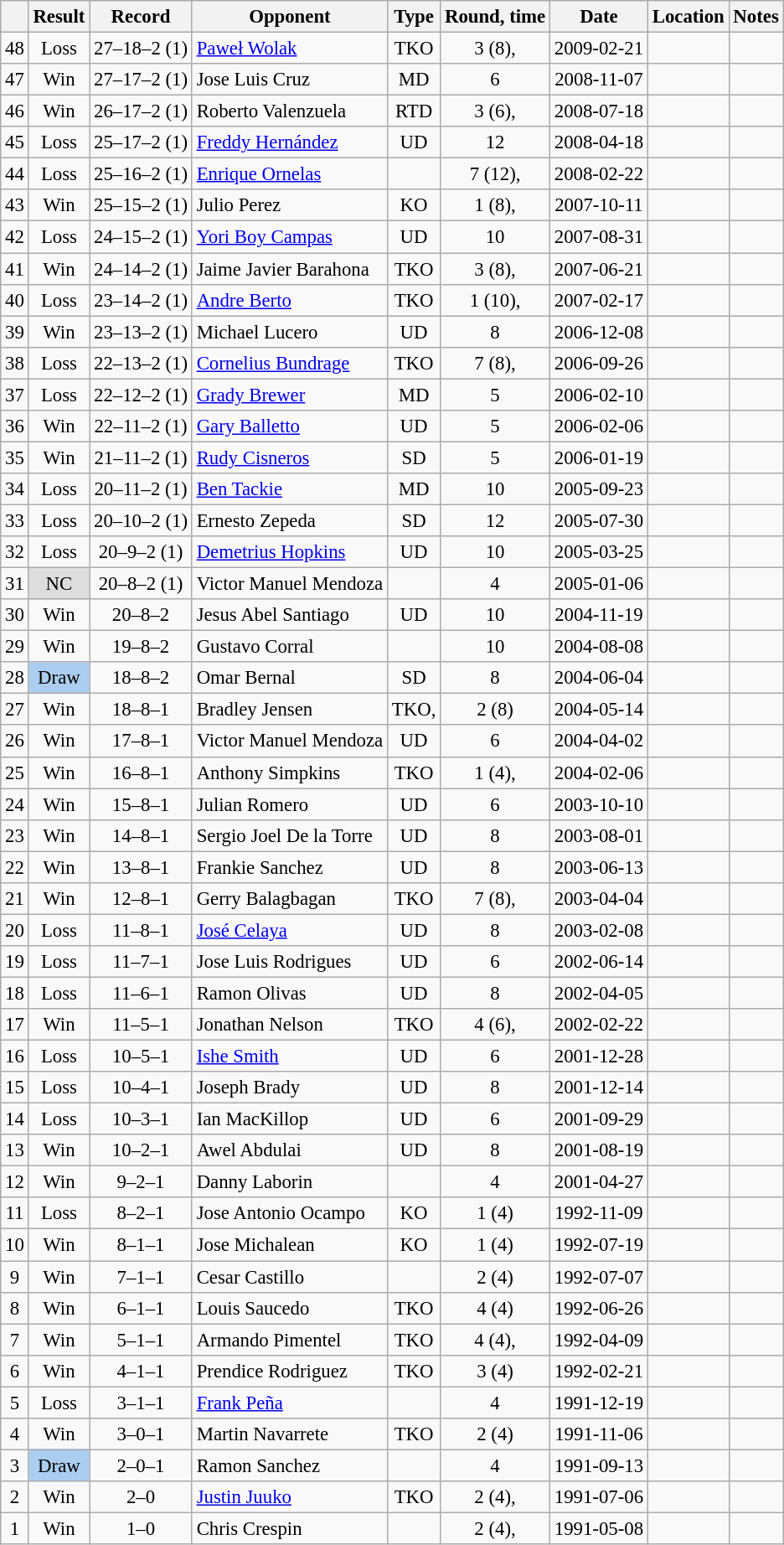<table class="wikitable" style="text-align:center; font-size:95%">
<tr>
<th></th>
<th>Result</th>
<th>Record</th>
<th>Opponent</th>
<th>Type</th>
<th>Round, time</th>
<th>Date</th>
<th>Location</th>
<th>Notes</th>
</tr>
<tr>
<td>48</td>
<td>Loss</td>
<td>27–18–2 (1)</td>
<td style="text-align:left;"> <a href='#'>Paweł Wolak</a></td>
<td>TKO</td>
<td>3 (8), </td>
<td>2009-02-21</td>
<td style="text-align:left;"> </td>
<td style="text-align:left;"></td>
</tr>
<tr>
<td>47</td>
<td>Win</td>
<td>27–17–2 (1)</td>
<td style="text-align:left;"> Jose Luis Cruz</td>
<td>MD</td>
<td>6</td>
<td>2008-11-07</td>
<td style="text-align:left;"> </td>
<td style="text-align:left;"></td>
</tr>
<tr>
<td>46</td>
<td>Win</td>
<td>26–17–2 (1)</td>
<td style="text-align:left;"> Roberto Valenzuela</td>
<td>RTD</td>
<td>3 (6), </td>
<td>2008-07-18</td>
<td style="text-align:left;"> </td>
<td style="text-align:left;"></td>
</tr>
<tr>
<td>45</td>
<td>Loss</td>
<td>25–17–2 (1)</td>
<td style="text-align:left;"> <a href='#'>Freddy Hernández</a></td>
<td>UD</td>
<td>12</td>
<td>2008-04-18</td>
<td style="text-align:left;"> </td>
<td style="text-align:left;"></td>
</tr>
<tr>
<td>44</td>
<td>Loss</td>
<td>25–16–2 (1)</td>
<td style="text-align:left;"> <a href='#'>Enrique Ornelas</a></td>
<td></td>
<td>7 (12), </td>
<td>2008-02-22</td>
<td style="text-align:left;"> </td>
<td style="text-align:left;"></td>
</tr>
<tr>
<td>43</td>
<td>Win</td>
<td>25–15–2 (1)</td>
<td style="text-align:left;"> Julio Perez</td>
<td>KO</td>
<td>1 (8), </td>
<td>2007-10-11</td>
<td style="text-align:left;"> </td>
<td style="text-align:left;"></td>
</tr>
<tr>
<td>42</td>
<td>Loss</td>
<td>24–15–2 (1)</td>
<td style="text-align:left;"> <a href='#'>Yori Boy Campas</a></td>
<td>UD</td>
<td>10</td>
<td>2007-08-31</td>
<td style="text-align:left;"> </td>
<td style="text-align:left;"></td>
</tr>
<tr>
<td>41</td>
<td>Win</td>
<td>24–14–2 (1)</td>
<td style="text-align:left;"> Jaime Javier Barahona</td>
<td>TKO</td>
<td>3 (8), </td>
<td>2007-06-21</td>
<td style="text-align:left;"> </td>
<td style="text-align:left;"></td>
</tr>
<tr>
<td>40</td>
<td>Loss</td>
<td>23–14–2 (1)</td>
<td style="text-align:left;"> <a href='#'>Andre Berto</a></td>
<td>TKO</td>
<td>1 (10), </td>
<td>2007-02-17</td>
<td style="text-align:left;"> </td>
<td style="text-align:left;"></td>
</tr>
<tr>
<td>39</td>
<td>Win</td>
<td>23–13–2 (1)</td>
<td style="text-align:left;"> Michael Lucero</td>
<td>UD</td>
<td>8</td>
<td>2006-12-08</td>
<td style="text-align:left;"> </td>
<td style="text-align:left;"></td>
</tr>
<tr>
<td>38</td>
<td>Loss</td>
<td>22–13–2 (1)</td>
<td style="text-align:left;"> <a href='#'>Cornelius Bundrage</a></td>
<td>TKO</td>
<td>7 (8), </td>
<td>2006-09-26</td>
<td style="text-align:left;"> </td>
<td style="text-align:left;"></td>
</tr>
<tr>
<td>37</td>
<td>Loss</td>
<td>22–12–2 (1)</td>
<td style="text-align:left;"> <a href='#'>Grady Brewer</a></td>
<td>MD</td>
<td>5</td>
<td>2006-02-10</td>
<td style="text-align:left;"> </td>
<td style="text-align:left;"></td>
</tr>
<tr>
<td>36</td>
<td>Win</td>
<td>22–11–2 (1)</td>
<td style="text-align:left;"> <a href='#'>Gary Balletto</a></td>
<td>UD</td>
<td>5</td>
<td>2006-02-06</td>
<td style="text-align:left;"> </td>
<td style="text-align:left;"></td>
</tr>
<tr>
<td>35</td>
<td>Win</td>
<td>21–11–2 (1)</td>
<td style="text-align:left;"> <a href='#'>Rudy Cisneros</a></td>
<td>SD</td>
<td>5</td>
<td>2006-01-19</td>
<td style="text-align:left;"> </td>
<td style="text-align:left;"></td>
</tr>
<tr>
<td>34</td>
<td>Loss</td>
<td>20–11–2 (1)</td>
<td style="text-align:left;"> <a href='#'>Ben Tackie</a></td>
<td>MD</td>
<td>10</td>
<td>2005-09-23</td>
<td style="text-align:left;"> </td>
<td style="text-align:left;"></td>
</tr>
<tr>
<td>33</td>
<td>Loss</td>
<td>20–10–2 (1)</td>
<td style="text-align:left;"> Ernesto Zepeda</td>
<td>SD</td>
<td>12</td>
<td>2005-07-30</td>
<td style="text-align:left;"> </td>
<td style="text-align:left;"></td>
</tr>
<tr>
<td>32</td>
<td>Loss</td>
<td>20–9–2 (1)</td>
<td style="text-align:left;"> <a href='#'>Demetrius Hopkins</a></td>
<td>UD</td>
<td>10</td>
<td>2005-03-25</td>
<td style="text-align:left;"> </td>
<td style="text-align:left;"></td>
</tr>
<tr>
<td>31</td>
<td style="background:#ddd;">NC</td>
<td>20–8–2 (1)</td>
<td style="text-align:left;"> Victor Manuel Mendoza</td>
<td></td>
<td>4</td>
<td>2005-01-06</td>
<td style="text-align:left;"> </td>
<td style="text-align:left;"></td>
</tr>
<tr>
<td>30</td>
<td>Win</td>
<td>20–8–2</td>
<td style="text-align:left;"> Jesus Abel Santiago</td>
<td>UD</td>
<td>10</td>
<td>2004-11-19</td>
<td style="text-align:left;"> </td>
<td style="text-align:left;"></td>
</tr>
<tr>
<td>29</td>
<td>Win</td>
<td>19–8–2</td>
<td style="text-align:left;"> Gustavo Corral</td>
<td></td>
<td>10</td>
<td>2004-08-08</td>
<td style="text-align:left;"> </td>
<td style="text-align:left;"></td>
</tr>
<tr>
<td>28</td>
<td style="background:#abcdef;">Draw</td>
<td>18–8–2</td>
<td style="text-align:left;"> Omar Bernal</td>
<td>SD</td>
<td>8</td>
<td>2004-06-04</td>
<td style="text-align:left;"> </td>
<td style="text-align:left;"></td>
</tr>
<tr>
<td>27</td>
<td>Win</td>
<td>18–8–1</td>
<td style="text-align:left;"> Bradley Jensen</td>
<td>TKO, </td>
<td>2 (8)</td>
<td>2004-05-14</td>
<td style="text-align:left;"> </td>
<td style="text-align:left;"></td>
</tr>
<tr>
<td>26</td>
<td>Win</td>
<td>17–8–1</td>
<td style="text-align:left;"> Victor Manuel Mendoza</td>
<td>UD</td>
<td>6</td>
<td>2004-04-02</td>
<td style="text-align:left;"> </td>
<td style="text-align:left;"></td>
</tr>
<tr>
<td>25</td>
<td>Win</td>
<td>16–8–1</td>
<td style="text-align:left;"> Anthony Simpkins</td>
<td>TKO</td>
<td>1 (4), </td>
<td>2004-02-06</td>
<td style="text-align:left;"> </td>
<td style="text-align:left;"></td>
</tr>
<tr>
<td>24</td>
<td>Win</td>
<td>15–8–1</td>
<td style="text-align:left;"> Julian Romero</td>
<td>UD</td>
<td>6</td>
<td>2003-10-10</td>
<td style="text-align:left;"> </td>
<td style="text-align:left;"></td>
</tr>
<tr>
<td>23</td>
<td>Win</td>
<td>14–8–1</td>
<td style="text-align:left;"> Sergio Joel De la Torre</td>
<td>UD</td>
<td>8</td>
<td>2003-08-01</td>
<td style="text-align:left;"> </td>
<td style="text-align:left;"></td>
</tr>
<tr>
<td>22</td>
<td>Win</td>
<td>13–8–1</td>
<td style="text-align:left;"> Frankie Sanchez</td>
<td>UD</td>
<td>8</td>
<td>2003-06-13</td>
<td style="text-align:left;"> </td>
<td style="text-align:left;"></td>
</tr>
<tr>
<td>21</td>
<td>Win</td>
<td>12–8–1</td>
<td style="text-align:left;"> Gerry Balagbagan</td>
<td>TKO</td>
<td>7 (8), </td>
<td>2003-04-04</td>
<td style="text-align:left;"> </td>
<td style="text-align:left;"></td>
</tr>
<tr>
<td>20</td>
<td>Loss</td>
<td>11–8–1</td>
<td style="text-align:left;"> <a href='#'>José Celaya</a></td>
<td>UD</td>
<td>8</td>
<td>2003-02-08</td>
<td style="text-align:left;"> </td>
<td style="text-align:left;"></td>
</tr>
<tr>
<td>19</td>
<td>Loss</td>
<td>11–7–1</td>
<td style="text-align:left;"> Jose Luis Rodrigues</td>
<td>UD</td>
<td>6</td>
<td>2002-06-14</td>
<td style="text-align:left;"> </td>
<td style="text-align:left;"></td>
</tr>
<tr>
<td>18</td>
<td>Loss</td>
<td>11–6–1</td>
<td style="text-align:left;"> Ramon Olivas</td>
<td>UD</td>
<td>8</td>
<td>2002-04-05</td>
<td style="text-align:left;"> </td>
<td style="text-align:left;"></td>
</tr>
<tr>
<td>17</td>
<td>Win</td>
<td>11–5–1</td>
<td style="text-align:left;"> Jonathan Nelson</td>
<td>TKO</td>
<td>4 (6), </td>
<td>2002-02-22</td>
<td style="text-align:left;"> </td>
<td style="text-align:left;"></td>
</tr>
<tr>
<td>16</td>
<td>Loss</td>
<td>10–5–1</td>
<td style="text-align:left;"> <a href='#'>Ishe Smith</a></td>
<td>UD</td>
<td>6</td>
<td>2001-12-28</td>
<td style="text-align:left;"> </td>
<td style="text-align:left;"></td>
</tr>
<tr>
<td>15</td>
<td>Loss</td>
<td>10–4–1</td>
<td style="text-align:left;"> Joseph Brady</td>
<td>UD</td>
<td>8</td>
<td>2001-12-14</td>
<td style="text-align:left;"> </td>
<td style="text-align:left;"></td>
</tr>
<tr>
<td>14</td>
<td>Loss</td>
<td>10–3–1</td>
<td style="text-align:left;"> Ian MacKillop</td>
<td>UD</td>
<td>6</td>
<td>2001-09-29</td>
<td style="text-align:left;"> </td>
<td style="text-align:left;"></td>
</tr>
<tr>
<td>13</td>
<td>Win</td>
<td>10–2–1</td>
<td style="text-align:left;"> Awel Abdulai</td>
<td>UD</td>
<td>8</td>
<td>2001-08-19</td>
<td style="text-align:left;"> </td>
<td style="text-align:left;"></td>
</tr>
<tr>
<td>12</td>
<td>Win</td>
<td>9–2–1</td>
<td style="text-align:left;"> Danny Laborin</td>
<td></td>
<td>4</td>
<td>2001-04-27</td>
<td style="text-align:left;"> </td>
<td style="text-align:left;"></td>
</tr>
<tr>
<td>11</td>
<td>Loss</td>
<td>8–2–1</td>
<td style="text-align:left;"> Jose Antonio Ocampo</td>
<td>KO</td>
<td>1 (4)</td>
<td>1992-11-09</td>
<td style="text-align:left;"> </td>
<td style="text-align:left;"></td>
</tr>
<tr>
<td>10</td>
<td>Win</td>
<td>8–1–1</td>
<td style="text-align:left;"> Jose Michalean</td>
<td>KO</td>
<td>1 (4)</td>
<td>1992-07-19</td>
<td style="text-align:left;"> </td>
<td style="text-align:left;"></td>
</tr>
<tr>
<td>9</td>
<td>Win</td>
<td>7–1–1</td>
<td style="text-align:left;"> Cesar Castillo</td>
<td></td>
<td>2 (4)</td>
<td>1992-07-07</td>
<td style="text-align:left;"> </td>
<td style="text-align:left;"></td>
</tr>
<tr>
<td>8</td>
<td>Win</td>
<td>6–1–1</td>
<td style="text-align:left;"> Louis Saucedo</td>
<td>TKO</td>
<td>4 (4)</td>
<td>1992-06-26</td>
<td style="text-align:left;"> </td>
<td style="text-align:left;"></td>
</tr>
<tr>
<td>7</td>
<td>Win</td>
<td>5–1–1</td>
<td style="text-align:left;"> Armando Pimentel</td>
<td>TKO</td>
<td>4 (4), </td>
<td>1992-04-09</td>
<td style="text-align:left;"> </td>
<td style="text-align:left;"></td>
</tr>
<tr>
<td>6</td>
<td>Win</td>
<td>4–1–1</td>
<td style="text-align:left;"> Prendice Rodriguez</td>
<td>TKO</td>
<td>3 (4)</td>
<td>1992-02-21</td>
<td style="text-align:left;"> </td>
<td style="text-align:left;"></td>
</tr>
<tr>
<td>5</td>
<td>Loss</td>
<td>3–1–1</td>
<td style="text-align:left;"> <a href='#'>Frank Peña</a></td>
<td></td>
<td>4</td>
<td>1991-12-19</td>
<td style="text-align:left;"> </td>
<td style="text-align:left;"></td>
</tr>
<tr>
<td>4</td>
<td>Win</td>
<td>3–0–1</td>
<td style="text-align:left;"> Martin Navarrete</td>
<td>TKO</td>
<td>2 (4)</td>
<td>1991-11-06</td>
<td style="text-align:left;"> </td>
<td style="text-align:left;"></td>
</tr>
<tr>
<td>3</td>
<td style="background:#abcdef;">Draw</td>
<td>2–0–1</td>
<td style="text-align:left;"> Ramon Sanchez</td>
<td></td>
<td>4</td>
<td>1991-09-13</td>
<td style="text-align:left;"> </td>
<td style="text-align:left;"></td>
</tr>
<tr>
<td>2</td>
<td>Win</td>
<td>2–0</td>
<td style="text-align:left;"> <a href='#'>Justin Juuko</a></td>
<td>TKO</td>
<td>2 (4), </td>
<td>1991-07-06</td>
<td style="text-align:left;"> </td>
<td style="text-align:left;"></td>
</tr>
<tr>
<td>1</td>
<td>Win</td>
<td>1–0</td>
<td style="text-align:left;"> Chris Crespin</td>
<td></td>
<td>2 (4), </td>
<td>1991-05-08</td>
<td style="text-align:left;"> </td>
<td style="text-align:left;"></td>
</tr>
</table>
